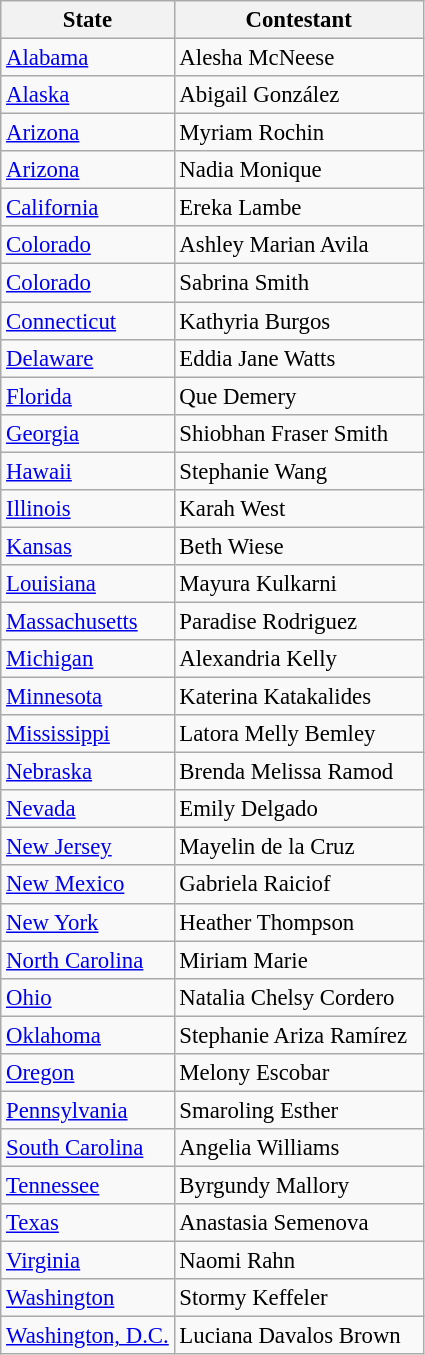<table class="wikitable sortable" style="font-size: 95%;">
<tr>
<th>State</th>
<th>Contestant</th>
</tr>
<tr>
<td><a href='#'>Alabama</a></td>
<td>Alesha McNeese</td>
</tr>
<tr>
<td><a href='#'>Alaska</a></td>
<td>Abigail González </td>
</tr>
<tr>
<td><a href='#'>Arizona</a></td>
<td>Myriam Rochin</td>
</tr>
<tr>
<td><a href='#'>Arizona</a></td>
<td>Nadia Monique</td>
</tr>
<tr>
<td><a href='#'>California</a></td>
<td>Ereka Lambe</td>
</tr>
<tr>
<td><a href='#'>Colorado</a></td>
<td>Ashley Marian Avila</td>
</tr>
<tr>
<td><a href='#'>Colorado</a></td>
<td>Sabrina Smith </td>
</tr>
<tr>
<td><a href='#'>Connecticut</a></td>
<td>Kathyria Burgos</td>
</tr>
<tr>
<td><a href='#'>Delaware</a></td>
<td>Eddia Jane Watts</td>
</tr>
<tr>
<td><a href='#'>Florida</a></td>
<td>Que Demery</td>
</tr>
<tr>
<td><a href='#'>Georgia</a></td>
<td>Shiobhan Fraser Smith</td>
</tr>
<tr>
<td><a href='#'>Hawaii</a></td>
<td>Stephanie Wang</td>
</tr>
<tr>
<td><a href='#'>Illinois</a></td>
<td>Karah West</td>
</tr>
<tr>
<td><a href='#'>Kansas</a></td>
<td>Beth Wiese </td>
</tr>
<tr>
<td><a href='#'>Louisiana</a></td>
<td>Mayura Kulkarni</td>
</tr>
<tr>
<td><a href='#'>Massachusetts</a></td>
<td>Paradise Rodriguez </td>
</tr>
<tr>
<td><a href='#'>Michigan</a></td>
<td>Alexandria Kelly</td>
</tr>
<tr>
<td><a href='#'>Minnesota</a></td>
<td>Katerina Katakalides</td>
</tr>
<tr>
<td><a href='#'>Mississippi</a></td>
<td>Latora Melly Bemley</td>
</tr>
<tr>
<td><a href='#'>Nebraska</a></td>
<td>Brenda Melissa Ramod</td>
</tr>
<tr>
<td><a href='#'>Nevada</a></td>
<td>Emily Delgado</td>
</tr>
<tr>
<td><a href='#'>New Jersey</a></td>
<td>Mayelin de la Cruz</td>
</tr>
<tr>
<td><a href='#'>New Mexico</a></td>
<td>Gabriela Raiciof</td>
</tr>
<tr>
<td><a href='#'>New York</a></td>
<td>Heather Thompson</td>
</tr>
<tr>
<td><a href='#'>North Carolina</a></td>
<td>Miriam Marie</td>
</tr>
<tr>
<td><a href='#'>Ohio</a></td>
<td>Natalia Chelsy Cordero </td>
</tr>
<tr>
<td><a href='#'>Oklahoma</a></td>
<td>Stephanie Ariza Ramírez</td>
</tr>
<tr>
<td><a href='#'>Oregon</a></td>
<td>Melony Escobar</td>
</tr>
<tr>
<td><a href='#'>Pennsylvania</a></td>
<td>Smaroling Esther</td>
</tr>
<tr>
<td><a href='#'>South Carolina</a></td>
<td>Angelia Williams</td>
</tr>
<tr>
<td><a href='#'>Tennessee</a></td>
<td>Byrgundy Mallory</td>
</tr>
<tr>
<td><a href='#'>Texas</a></td>
<td>Anastasia Semenova</td>
</tr>
<tr>
<td><a href='#'>Virginia</a></td>
<td>Naomi Rahn </td>
</tr>
<tr>
<td><a href='#'>Washington</a></td>
<td>Stormy Keffeler</td>
</tr>
<tr>
<td><a href='#'>Washington, D.C.</a></td>
<td>Luciana Davalos Brown   </td>
</tr>
</table>
